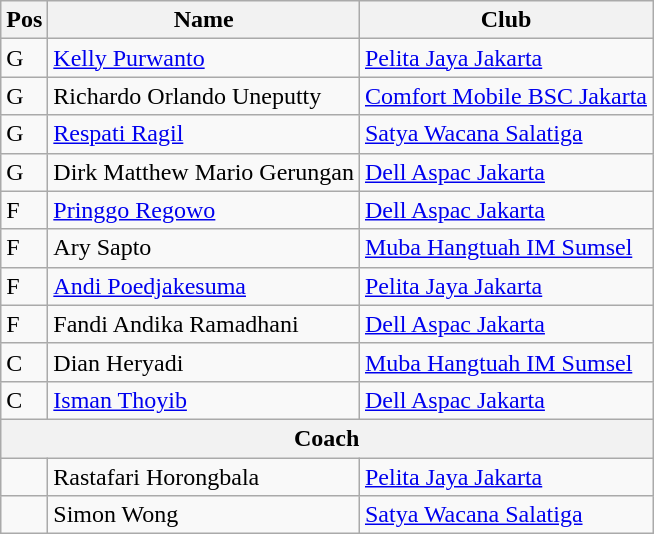<table class="wikitable">
<tr>
<th>Pos</th>
<th>Name</th>
<th>Club</th>
</tr>
<tr>
<td>G</td>
<td> <a href='#'>Kelly Purwanto</a></td>
<td><a href='#'>Pelita Jaya Jakarta</a></td>
</tr>
<tr>
<td>G</td>
<td>Richardo Orlando Uneputty</td>
<td><a href='#'>Comfort Mobile BSC Jakarta</a></td>
</tr>
<tr>
<td>G</td>
<td> <a href='#'>Respati Ragil</a></td>
<td><a href='#'>Satya Wacana Salatiga</a></td>
</tr>
<tr>
<td>G</td>
<td> Dirk Matthew Mario Gerungan</td>
<td><a href='#'>Dell Aspac Jakarta</a></td>
</tr>
<tr>
<td>F</td>
<td> <a href='#'>Pringgo Regowo</a></td>
<td><a href='#'>Dell Aspac Jakarta</a></td>
</tr>
<tr>
<td>F</td>
<td> Ary Sapto</td>
<td><a href='#'>Muba Hangtuah IM Sumsel</a></td>
</tr>
<tr>
<td>F</td>
<td> <a href='#'>Andi Poedjakesuma</a></td>
<td><a href='#'>Pelita Jaya Jakarta</a></td>
</tr>
<tr>
<td>F</td>
<td> Fandi Andika Ramadhani</td>
<td><a href='#'>Dell Aspac Jakarta</a></td>
</tr>
<tr>
<td>C</td>
<td> Dian Heryadi</td>
<td><a href='#'>Muba Hangtuah IM Sumsel</a></td>
</tr>
<tr>
<td>C</td>
<td> <a href='#'>Isman Thoyib</a></td>
<td><a href='#'>Dell Aspac Jakarta</a></td>
</tr>
<tr>
<th colspan="4">Coach</th>
</tr>
<tr>
<td></td>
<td> Rastafari Horongbala</td>
<td><a href='#'>Pelita Jaya Jakarta</a></td>
</tr>
<tr>
<td></td>
<td> Simon Wong</td>
<td><a href='#'>Satya Wacana Salatiga</a></td>
</tr>
</table>
